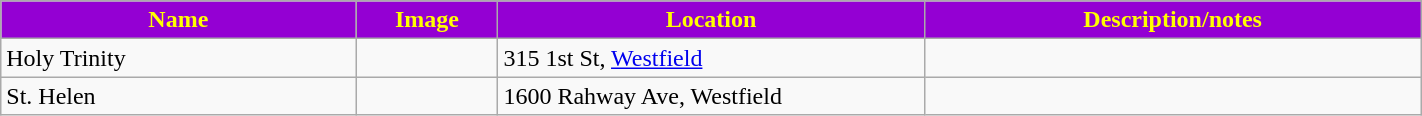<table class="wikitable sortable" style="width:75%">
<tr>
<th style="background:darkviolet; color:yellow;" width="25%"><strong>Name</strong></th>
<th style="background:darkviolet; color:yellow;" width="10%"><strong>Image</strong></th>
<th style="background:darkviolet; color:yellow;" width="30%"><strong>Location</strong></th>
<th style="background:darkviolet; color:yellow;" width="35%"><strong>Description/notes</strong></th>
</tr>
<tr>
<td>Holy Trinity</td>
<td></td>
<td>315 1st St, <a href='#'>Westfield</a></td>
<td></td>
</tr>
<tr>
<td>St. Helen</td>
<td></td>
<td>1600 Rahway Ave, Westfield</td>
<td></td>
</tr>
</table>
